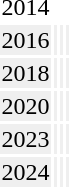<table>
<tr>
<td>2014</td>
<td></td>
<td></td>
<td></td>
</tr>
<tr bgcolor="#EFEFEF">
<td>2016</td>
<td></td>
<td></td>
<td></td>
</tr>
<tr bgcolor="#EFEFEF">
<td>2018</td>
<td></td>
<td></td>
<td></td>
</tr>
<tr bgcolor="#EFEFEF">
<td>2020</td>
<td></td>
<td></td>
<td></td>
</tr>
<tr bgcolor="#EFEFEF">
<td>2023</td>
<td></td>
<td></td>
<td></td>
</tr>
<tr bgcolor="#EFEFEF">
<td>2024</td>
<td></td>
<td></td>
<td></td>
</tr>
</table>
